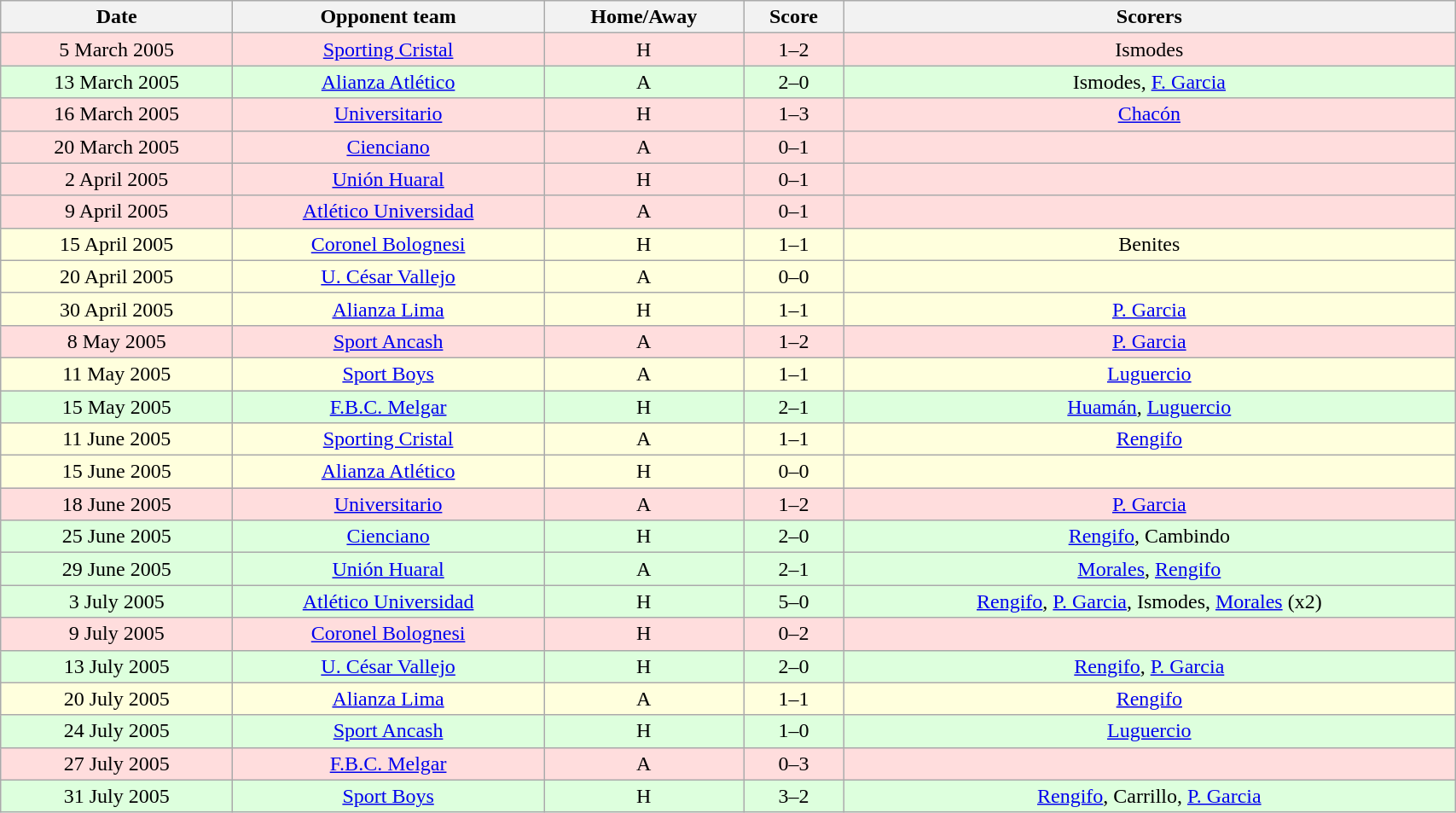<table class="wikitable" style="width:90%;">
<tr>
<th>Date</th>
<th>Opponent team</th>
<th>Home/Away</th>
<th>Score</th>
<th>Scorers</th>
</tr>
<tr style="background:#fdd;">
<td style="text-align: center">5 March 2005</td>
<td style="text-align: center"><a href='#'>Sporting Cristal</a></td>
<td style="text-align: center">H</td>
<td style="text-align: center">1–2</td>
<td style="text-align: center">Ismodes</td>
</tr>
<tr style="background:#dfd;">
<td style="text-align: center">13 March 2005</td>
<td style="text-align: center"><a href='#'>Alianza Atlético</a></td>
<td style="text-align: center">A</td>
<td style="text-align: center">2–0</td>
<td style="text-align: center">Ismodes, <a href='#'>F. Garcia</a></td>
</tr>
<tr style="background:#fdd;">
<td style="text-align: center">16 March 2005</td>
<td style="text-align: center"><a href='#'>Universitario</a></td>
<td style="text-align: center">H</td>
<td style="text-align: center">1–3</td>
<td style="text-align: center"><a href='#'>Chacón</a></td>
</tr>
<tr style="background:#fdd;">
<td style="text-align: center">20 March 2005</td>
<td style="text-align: center"><a href='#'>Cienciano</a></td>
<td style="text-align: center">A</td>
<td style="text-align: center">0–1</td>
<td style="text-align: center"></td>
</tr>
<tr style="background:#fdd;">
<td style="text-align: center">2 April 2005</td>
<td style="text-align: center"><a href='#'>Unión Huaral</a></td>
<td style="text-align: center">H</td>
<td style="text-align: center">0–1</td>
<td style="text-align: center"></td>
</tr>
<tr style="background:#fdd;">
<td style="text-align: center">9 April 2005</td>
<td style="text-align: center"><a href='#'>Atlético Universidad</a></td>
<td style="text-align: center">A</td>
<td style="text-align: center">0–1</td>
<td style="text-align: center"></td>
</tr>
<tr style="background:#ffd;">
<td style="text-align: center">15 April 2005</td>
<td style="text-align: center"><a href='#'>Coronel Bolognesi</a></td>
<td style="text-align: center">H</td>
<td style="text-align: center">1–1</td>
<td style="text-align: center">Benites</td>
</tr>
<tr style="background:#ffd;">
<td style="text-align: center">20 April 2005</td>
<td style="text-align: center"><a href='#'>U. César Vallejo</a></td>
<td style="text-align: center">A</td>
<td style="text-align: center">0–0</td>
<td style="text-align: center"></td>
</tr>
<tr style="background:#ffd;">
<td style="text-align: center">30 April 2005</td>
<td style="text-align: center"><a href='#'>Alianza Lima</a></td>
<td style="text-align: center">H</td>
<td style="text-align: center">1–1</td>
<td style="text-align: center"><a href='#'>P. Garcia</a></td>
</tr>
<tr style="background:#fdd;">
<td style="text-align: center">8 May 2005</td>
<td style="text-align: center"><a href='#'>Sport Ancash</a></td>
<td style="text-align: center">A</td>
<td style="text-align: center">1–2</td>
<td style="text-align: center"><a href='#'>P. Garcia</a></td>
</tr>
<tr style="background:#ffd;">
<td style="text-align: center">11 May 2005</td>
<td style="text-align: center"><a href='#'>Sport Boys</a></td>
<td style="text-align: center">A</td>
<td style="text-align: center">1–1</td>
<td style="text-align: center"><a href='#'>Luguercio</a></td>
</tr>
<tr style="background:#dfd;">
<td style="text-align: center">15 May 2005</td>
<td style="text-align: center"><a href='#'>F.B.C. Melgar</a></td>
<td style="text-align: center">H</td>
<td style="text-align: center">2–1</td>
<td style="text-align: center"><a href='#'>Huamán</a>, <a href='#'>Luguercio</a></td>
</tr>
<tr style="background:#ffd;">
<td style="text-align: center">11 June 2005</td>
<td style="text-align: center"><a href='#'>Sporting Cristal</a></td>
<td style="text-align: center">A</td>
<td style="text-align: center">1–1</td>
<td style="text-align: center"><a href='#'>Rengifo</a></td>
</tr>
<tr style="background:#ffd;">
<td style="text-align: center">15 June 2005</td>
<td style="text-align: center"><a href='#'>Alianza Atlético</a></td>
<td style="text-align: center">H</td>
<td style="text-align: center">0–0</td>
<td style="text-align: center"></td>
</tr>
<tr style="background:#fdd;">
<td style="text-align: center">18 June 2005</td>
<td style="text-align: center"><a href='#'>Universitario</a></td>
<td style="text-align: center">A</td>
<td style="text-align: center">1–2</td>
<td style="text-align: center"><a href='#'>P. Garcia</a></td>
</tr>
<tr style="background:#dfd;">
<td style="text-align: center">25 June 2005</td>
<td style="text-align: center"><a href='#'>Cienciano</a></td>
<td style="text-align: center">H</td>
<td style="text-align: center">2–0</td>
<td style="text-align: center"><a href='#'>Rengifo</a>, Cambindo</td>
</tr>
<tr style="background:#dfd;">
<td style="text-align: center">29 June 2005</td>
<td style="text-align: center"><a href='#'>Unión Huaral</a></td>
<td style="text-align: center">A</td>
<td style="text-align: center">2–1</td>
<td style="text-align: center"><a href='#'>Morales</a>, <a href='#'>Rengifo</a></td>
</tr>
<tr style="background:#dfd;">
<td style="text-align: center">3 July 2005</td>
<td style="text-align: center"><a href='#'>Atlético Universidad</a></td>
<td style="text-align: center">H</td>
<td style="text-align: center">5–0</td>
<td style="text-align: center"><a href='#'>Rengifo</a>, <a href='#'>P. Garcia</a>, Ismodes, <a href='#'>Morales</a> (x2)</td>
</tr>
<tr style="background:#fdd;">
<td style="text-align: center">9 July 2005</td>
<td style="text-align: center"><a href='#'>Coronel Bolognesi</a></td>
<td style="text-align: center">H</td>
<td style="text-align: center">0–2</td>
<td style="text-align: center"></td>
</tr>
<tr style="background:#dfd;">
<td style="text-align: center">13 July 2005</td>
<td style="text-align: center"><a href='#'>U. César Vallejo</a></td>
<td style="text-align: center">H</td>
<td style="text-align: center">2–0</td>
<td style="text-align: center"><a href='#'>Rengifo</a>, <a href='#'>P. Garcia</a></td>
</tr>
<tr style="background:#ffd;">
<td style="text-align: center">20 July 2005</td>
<td style="text-align: center"><a href='#'>Alianza Lima</a></td>
<td style="text-align: center">A</td>
<td style="text-align: center">1–1</td>
<td style="text-align: center"><a href='#'>Rengifo</a></td>
</tr>
<tr style="background:#dfd;">
<td style="text-align: center">24 July 2005</td>
<td style="text-align: center"><a href='#'>Sport Ancash</a></td>
<td style="text-align: center">H</td>
<td style="text-align: center">1–0</td>
<td style="text-align: center"><a href='#'>Luguercio</a></td>
</tr>
<tr style="background:#fdd;">
<td style="text-align: center">27 July 2005</td>
<td style="text-align: center"><a href='#'>F.B.C. Melgar</a></td>
<td style="text-align: center">A</td>
<td style="text-align: center">0–3</td>
<td style="text-align: center"></td>
</tr>
<tr style="background:#dfd;">
<td style="text-align: center">31 July 2005</td>
<td style="text-align: center"><a href='#'>Sport Boys</a></td>
<td style="text-align: center">H</td>
<td style="text-align: center">3–2</td>
<td style="text-align: center"><a href='#'>Rengifo</a>, Carrillo, <a href='#'>P. Garcia</a></td>
</tr>
</table>
